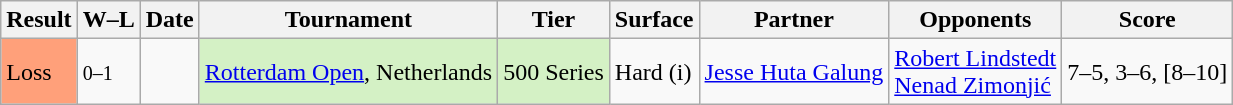<table class="sortable wikitable">
<tr>
<th>Result</th>
<th class="unsortable">W–L</th>
<th>Date</th>
<th>Tournament</th>
<th>Tier</th>
<th>Surface</th>
<th>Partner</th>
<th>Opponents</th>
<th class="unsortable">Score</th>
</tr>
<tr>
<td bgcolor=FFA07A>Loss</td>
<td><small>0–1</small></td>
<td><a href='#'></a></td>
<td style="background:#D4F1C5;"><a href='#'>Rotterdam Open</a>, Netherlands</td>
<td style="background:#D4F1C5;">500 Series</td>
<td>Hard (i)</td>
<td> <a href='#'>Jesse Huta Galung</a></td>
<td> <a href='#'>Robert Lindstedt</a><br> <a href='#'>Nenad Zimonjić</a></td>
<td>7–5, 3–6, [8–10]</td>
</tr>
</table>
